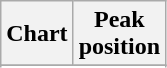<table class="wikitable sortable plainrowheaders">
<tr>
<th>Chart</th>
<th>Peak<br>position</th>
</tr>
<tr>
</tr>
<tr>
</tr>
<tr>
</tr>
<tr>
</tr>
<tr>
</tr>
</table>
